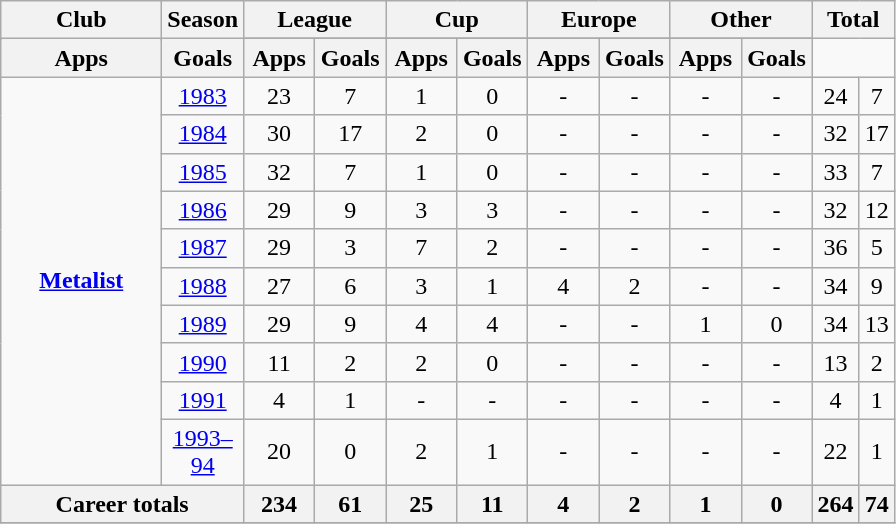<table class="wikitable" style="font-size:100%; text-align: center;">
<tr>
<th rowspan="2" width="100">Club</th>
<th rowspan="2">Season</th>
<th colspan="2">League</th>
<th colspan="2">Cup</th>
<th colspan="2">Europe</th>
<th colspan="2">Other</th>
<th colspan="2">Total</th>
</tr>
<tr>
</tr>
<tr>
<th width="40">Apps</th>
<th width="40">Goals</th>
<th width="40">Apps</th>
<th width="40">Goals</th>
<th width="40">Apps</th>
<th width="40">Goals</th>
<th width="40">Apps</th>
<th width="40">Goals</th>
<th width="40">Apps</th>
<th width="40">Goals</th>
</tr>
<tr>
<td rowspan="10"><strong><a href='#'>Metalist</a></strong></td>
<td><a href='#'>1983</a></td>
<td>23</td>
<td>7</td>
<td>1</td>
<td>0</td>
<td>-</td>
<td>-</td>
<td>-</td>
<td>-</td>
<td>24</td>
<td>7</td>
</tr>
<tr>
<td><a href='#'>1984</a></td>
<td>30</td>
<td>17</td>
<td>2</td>
<td>0</td>
<td>-</td>
<td>-</td>
<td>-</td>
<td>-</td>
<td>32</td>
<td>17</td>
</tr>
<tr>
<td><a href='#'>1985</a></td>
<td>32</td>
<td>7</td>
<td>1</td>
<td>0</td>
<td>-</td>
<td>-</td>
<td>-</td>
<td>-</td>
<td>33</td>
<td>7</td>
</tr>
<tr>
<td><a href='#'>1986</a></td>
<td>29</td>
<td>9</td>
<td>3</td>
<td>3</td>
<td>-</td>
<td>-</td>
<td>-</td>
<td>-</td>
<td>32</td>
<td>12</td>
</tr>
<tr>
<td><a href='#'>1987</a></td>
<td>29</td>
<td>3</td>
<td>7</td>
<td>2</td>
<td>-</td>
<td>-</td>
<td>-</td>
<td>-</td>
<td>36</td>
<td>5</td>
</tr>
<tr>
<td><a href='#'>1988</a></td>
<td>27</td>
<td>6</td>
<td>3</td>
<td>1</td>
<td>4</td>
<td>2</td>
<td>-</td>
<td>-</td>
<td>34</td>
<td>9</td>
</tr>
<tr>
<td><a href='#'>1989</a></td>
<td>29</td>
<td>9</td>
<td>4</td>
<td>4</td>
<td>-</td>
<td>-</td>
<td>1</td>
<td>0</td>
<td>34</td>
<td>13</td>
</tr>
<tr>
<td><a href='#'>1990</a></td>
<td>11</td>
<td>2</td>
<td>2</td>
<td>0</td>
<td>-</td>
<td>-</td>
<td>-</td>
<td>-</td>
<td>13</td>
<td>2</td>
</tr>
<tr>
<td><a href='#'>1991</a></td>
<td>4</td>
<td>1</td>
<td>-</td>
<td>-</td>
<td>-</td>
<td>-</td>
<td>-</td>
<td>-</td>
<td>4</td>
<td>1</td>
</tr>
<tr>
<td><a href='#'>1993–94</a></td>
<td>20</td>
<td>0</td>
<td>2</td>
<td>1</td>
<td>-</td>
<td>-</td>
<td>-</td>
<td>-</td>
<td>22</td>
<td>1</td>
</tr>
<tr>
<th colspan="2">Career totals</th>
<th>234</th>
<th>61</th>
<th>25</th>
<th>11</th>
<th>4</th>
<th>2</th>
<th>1</th>
<th>0</th>
<th>264</th>
<th>74</th>
</tr>
<tr>
</tr>
</table>
